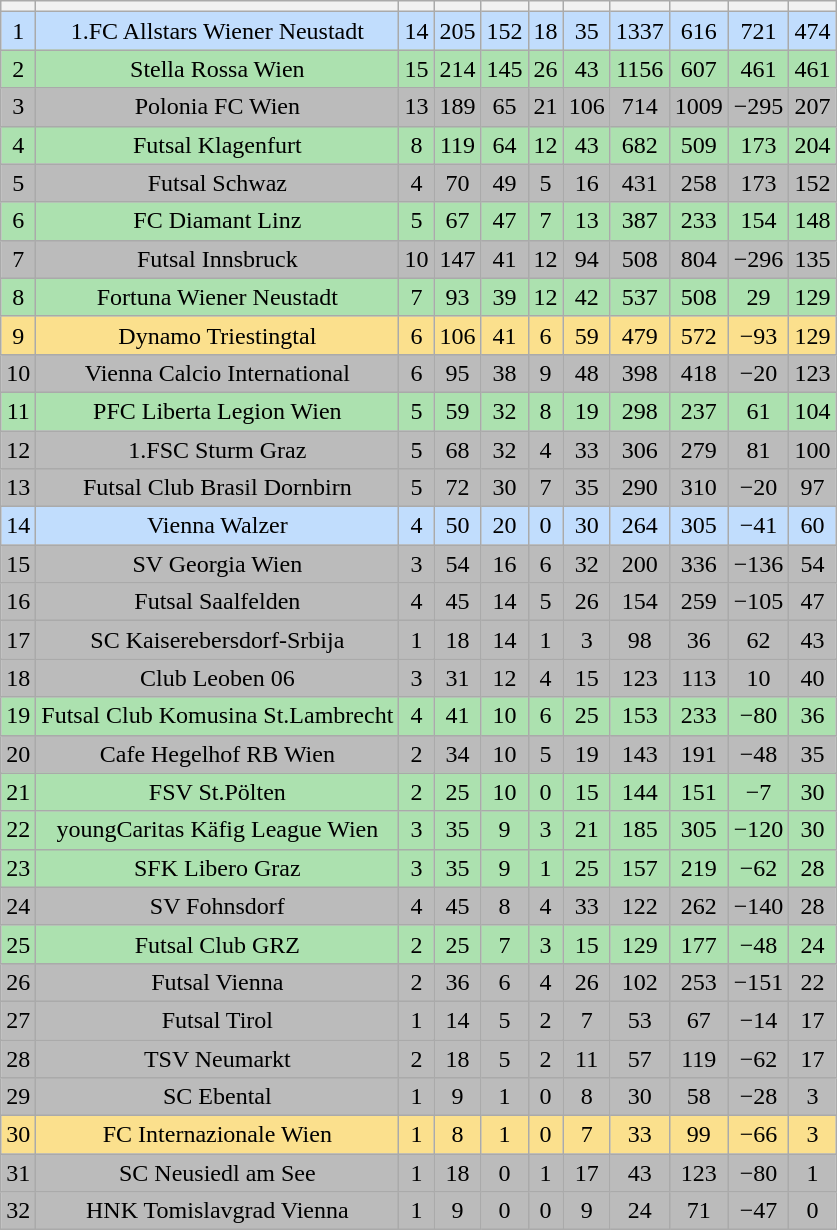<table class="wikitable sortable" style="text-align:center; font-size:100%;">
<tr>
<th></th>
<th></th>
<th></th>
<th></th>
<th></th>
<th></th>
<th></th>
<th></th>
<th></th>
<th></th>
<th></th>
</tr>
<tr align="center" bgcolor="#C1DDFD">
<td>1</td>
<td>1.FC Allstars Wiener Neustadt</td>
<td>14</td>
<td>205</td>
<td>152</td>
<td>18</td>
<td>35</td>
<td>1337</td>
<td>616</td>
<td>721</td>
<td>474</td>
</tr>
<tr align="center" bgcolor="#ACE1AF">
<td>2</td>
<td>Stella Rossa Wien</td>
<td>15</td>
<td>214</td>
<td>145</td>
<td>26</td>
<td>43</td>
<td>1156</td>
<td>607</td>
<td>461</td>
<td>461</td>
</tr>
<tr align="center" bgcolor="#BBBBBB">
<td>3</td>
<td>Polonia FC Wien</td>
<td>13</td>
<td>189</td>
<td>65</td>
<td>21</td>
<td>106</td>
<td>714</td>
<td>1009</td>
<td>−295</td>
<td>207</td>
</tr>
<tr align="center" bgcolor="#ACE1AF">
<td>4</td>
<td>Futsal Klagenfurt</td>
<td>8</td>
<td>119</td>
<td>64</td>
<td>12</td>
<td>43</td>
<td>682</td>
<td>509</td>
<td>173</td>
<td>204</td>
</tr>
<tr align="center" bgcolor="#BBBBBB">
<td>5</td>
<td>Futsal Schwaz</td>
<td>4</td>
<td>70</td>
<td>49</td>
<td>5</td>
<td>16</td>
<td>431</td>
<td>258</td>
<td>173</td>
<td>152</td>
</tr>
<tr align="center" bgcolor="#ACE1AF">
<td>6</td>
<td>FC Diamant Linz</td>
<td>5</td>
<td>67</td>
<td>47</td>
<td>7</td>
<td>13</td>
<td>387</td>
<td>233</td>
<td>154</td>
<td>148</td>
</tr>
<tr align="center" bgcolor="#BBBBBB">
<td>7</td>
<td>Futsal Innsbruck</td>
<td>10</td>
<td>147</td>
<td>41</td>
<td>12</td>
<td>94</td>
<td>508</td>
<td>804</td>
<td>−296</td>
<td>135</td>
</tr>
<tr align="center" bgcolor="#ACE1AF">
<td>8</td>
<td>Fortuna Wiener Neustadt</td>
<td>7</td>
<td>93</td>
<td>39</td>
<td>12</td>
<td>42</td>
<td>537</td>
<td>508</td>
<td>29</td>
<td>129</td>
</tr>
<tr align="center" bgcolor="#FBE08D">
<td>9</td>
<td>Dynamo Triestingtal</td>
<td>6</td>
<td>106</td>
<td>41</td>
<td>6</td>
<td>59</td>
<td>479</td>
<td>572</td>
<td>−93</td>
<td>129</td>
</tr>
<tr align="center" bgcolor="#BBBBBB">
<td>10</td>
<td>Vienna Calcio International</td>
<td>6</td>
<td>95</td>
<td>38</td>
<td>9</td>
<td>48</td>
<td>398</td>
<td>418</td>
<td>−20</td>
<td>123</td>
</tr>
<tr align="center" bgcolor="#ACE1AF">
<td>11</td>
<td>PFC Liberta Legion Wien</td>
<td>5</td>
<td>59</td>
<td>32</td>
<td>8</td>
<td>19</td>
<td>298</td>
<td>237</td>
<td>61</td>
<td>104</td>
</tr>
<tr align="center" bgcolor="#BBBBBB">
<td>12</td>
<td>1.FSC Sturm Graz</td>
<td>5</td>
<td>68</td>
<td>32</td>
<td>4</td>
<td>33</td>
<td>306</td>
<td>279</td>
<td>81</td>
<td>100</td>
</tr>
<tr align="center" bgcolor="#BBBBBB">
<td>13</td>
<td>Futsal Club Brasil Dornbirn</td>
<td>5</td>
<td>72</td>
<td>30</td>
<td>7</td>
<td>35</td>
<td>290</td>
<td>310</td>
<td>−20</td>
<td>97</td>
</tr>
<tr align="center" bgcolor="#C1DDFD">
<td>14</td>
<td>Vienna Walzer</td>
<td>4</td>
<td>50</td>
<td>20</td>
<td>0</td>
<td>30</td>
<td>264</td>
<td>305</td>
<td>−41</td>
<td>60</td>
</tr>
<tr align="center" bgcolor="#BBBBBB">
<td>15</td>
<td>SV Georgia Wien</td>
<td>3</td>
<td>54</td>
<td>16</td>
<td>6</td>
<td>32</td>
<td>200</td>
<td>336</td>
<td>−136</td>
<td>54</td>
</tr>
<tr align="center" bgcolor="#BBBBBB">
<td>16</td>
<td>Futsal Saalfelden</td>
<td>4</td>
<td>45</td>
<td>14</td>
<td>5</td>
<td>26</td>
<td>154</td>
<td>259</td>
<td>−105</td>
<td>47</td>
</tr>
<tr align="center" bgcolor="#BBBBBB">
<td>17</td>
<td>SC Kaiserebersdorf-Srbija</td>
<td>1</td>
<td>18</td>
<td>14</td>
<td>1</td>
<td>3</td>
<td>98</td>
<td>36</td>
<td>62</td>
<td>43</td>
</tr>
<tr align="center" bgcolor="#BBBBBB">
<td>18</td>
<td>Club Leoben 06</td>
<td>3</td>
<td>31</td>
<td>12</td>
<td>4</td>
<td>15</td>
<td>123</td>
<td>113</td>
<td>10</td>
<td>40</td>
</tr>
<tr align="center" bgcolor="#ACE1AF">
<td>19</td>
<td>Futsal Club Komusina St.Lambrecht</td>
<td>4</td>
<td>41</td>
<td>10</td>
<td>6</td>
<td>25</td>
<td>153</td>
<td>233</td>
<td>−80</td>
<td>36</td>
</tr>
<tr align="center" bgcolor="#BBBBBB">
<td>20</td>
<td>Cafe Hegelhof RB Wien</td>
<td>2</td>
<td>34</td>
<td>10</td>
<td>5</td>
<td>19</td>
<td>143</td>
<td>191</td>
<td>−48</td>
<td>35</td>
</tr>
<tr align="center" bgcolor="#ACE1AF">
<td>21</td>
<td>FSV St.Pölten</td>
<td>2</td>
<td>25</td>
<td>10</td>
<td>0</td>
<td>15</td>
<td>144</td>
<td>151</td>
<td>−7</td>
<td>30</td>
</tr>
<tr align="center" bgcolor="#ACE1AF">
<td>22</td>
<td>youngCaritas Käfig League Wien</td>
<td>3</td>
<td>35</td>
<td>9</td>
<td>3</td>
<td>21</td>
<td>185</td>
<td>305</td>
<td>−120</td>
<td>30</td>
</tr>
<tr align="center" bgcolor="#ACE1AF">
<td>23</td>
<td>SFK Libero Graz</td>
<td>3</td>
<td>35</td>
<td>9</td>
<td>1</td>
<td>25</td>
<td>157</td>
<td>219</td>
<td>−62</td>
<td>28</td>
</tr>
<tr align="center" bgcolor="#BBBBBB">
<td>24</td>
<td>SV Fohnsdorf</td>
<td>4</td>
<td>45</td>
<td>8</td>
<td>4</td>
<td>33</td>
<td>122</td>
<td>262</td>
<td>−140</td>
<td>28</td>
</tr>
<tr align="center" bgcolor="#ACE1AF">
<td>25</td>
<td>Futsal Club GRZ</td>
<td>2</td>
<td>25</td>
<td>7</td>
<td>3</td>
<td>15</td>
<td>129</td>
<td>177</td>
<td>−48</td>
<td>24</td>
</tr>
<tr align="center" bgcolor="#BBBBBB">
<td>26</td>
<td>Futsal Vienna</td>
<td>2</td>
<td>36</td>
<td>6</td>
<td>4</td>
<td>26</td>
<td>102</td>
<td>253</td>
<td>−151</td>
<td>22</td>
</tr>
<tr align="center" bgcolor="#BBBBBB">
<td>27</td>
<td>Futsal Tirol</td>
<td>1</td>
<td>14</td>
<td>5</td>
<td>2</td>
<td>7</td>
<td>53</td>
<td>67</td>
<td>−14</td>
<td>17</td>
</tr>
<tr align="center" bgcolor="#BBBBBB">
<td>28</td>
<td>TSV Neumarkt</td>
<td>2</td>
<td>18</td>
<td>5</td>
<td>2</td>
<td>11</td>
<td>57</td>
<td>119</td>
<td>−62</td>
<td>17</td>
</tr>
<tr align="center" bgcolor="#BBBBBB">
<td>29</td>
<td>SC Ebental</td>
<td>1</td>
<td>9</td>
<td>1</td>
<td>0</td>
<td>8</td>
<td>30</td>
<td>58</td>
<td>−28</td>
<td>3</td>
</tr>
<tr align="center" bgcolor="#FBE08D">
<td>30</td>
<td>FC Internazionale Wien</td>
<td>1</td>
<td>8</td>
<td>1</td>
<td>0</td>
<td>7</td>
<td>33</td>
<td>99</td>
<td>−66</td>
<td>3</td>
</tr>
<tr align="center" bgcolor="#BBBBBB">
<td>31</td>
<td>SC Neusiedl am See</td>
<td>1</td>
<td>18</td>
<td>0</td>
<td>1</td>
<td>17</td>
<td>43</td>
<td>123</td>
<td>−80</td>
<td>1</td>
</tr>
<tr align="center" bgcolor="#BBBBBB">
<td>32</td>
<td>HNK Tomislavgrad Vienna</td>
<td>1</td>
<td>9</td>
<td>0</td>
<td>0</td>
<td>9</td>
<td>24</td>
<td>71</td>
<td>−47</td>
<td>0</td>
</tr>
</table>
